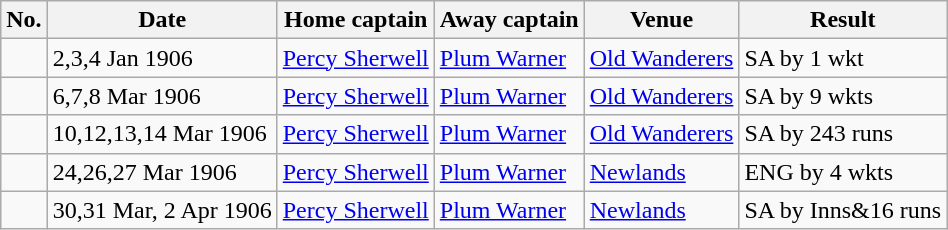<table class="wikitable">
<tr>
<th>No.</th>
<th>Date</th>
<th>Home captain</th>
<th>Away captain</th>
<th>Venue</th>
<th>Result</th>
</tr>
<tr>
<td></td>
<td>2,3,4 Jan 1906</td>
<td><a href='#'>Percy Sherwell</a></td>
<td><a href='#'>Plum Warner</a></td>
<td><a href='#'>Old Wanderers</a></td>
<td>SA by 1 wkt</td>
</tr>
<tr>
<td></td>
<td>6,7,8 Mar 1906</td>
<td><a href='#'>Percy Sherwell</a></td>
<td><a href='#'>Plum Warner</a></td>
<td><a href='#'>Old Wanderers</a></td>
<td>SA by 9 wkts</td>
</tr>
<tr>
<td></td>
<td>10,12,13,14 Mar 1906</td>
<td><a href='#'>Percy Sherwell</a></td>
<td><a href='#'>Plum Warner</a></td>
<td><a href='#'>Old Wanderers</a></td>
<td>SA by 243 runs</td>
</tr>
<tr>
<td></td>
<td>24,26,27 Mar 1906</td>
<td><a href='#'>Percy Sherwell</a></td>
<td><a href='#'>Plum Warner</a></td>
<td><a href='#'>Newlands</a></td>
<td>ENG by 4 wkts</td>
</tr>
<tr>
<td></td>
<td>30,31 Mar, 2 Apr 1906</td>
<td><a href='#'>Percy Sherwell</a></td>
<td><a href='#'>Plum Warner</a></td>
<td><a href='#'>Newlands</a></td>
<td>SA by Inns&16 runs</td>
</tr>
</table>
